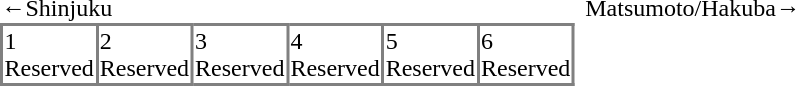<table table border=0 cellspacing=0 cellpadding=1>
<tr>
<td colspan=6 align=lift>←Shinjuku</td>
<td> </td>
<td colspan="6" style="text-align:right;">Matsumoto/Hakuba→</td>
</tr>
<tr>
<td style="width:40px; border-top:solid 2px gray; border-left:solid 2px gray; border-bottom:solid 2px gray; border-right:solid 2px gray;">1<br>Reserved</td>
<td style="width:40px; border-top:solid 2px gray; border-bottom:solid 2px gray; border-right:solid 2px gray;">2<br>Reserved</td>
<td style="width:40px; border-top:solid 2px gray; border-bottom:solid 2px gray; border-right:solid 2px gray;">3<br>Reserved</td>
<td style="width:40px; border-top:solid 2px gray; border-bottom:solid 2px gray; border-right:solid 2px gray;">4<br>Reserved</td>
<td style="width:40px; border-top:solid 2px gray; border-bottom:solid 2px gray; border-right:solid 2px gray;">5<br>Reserved</td>
<td style="width:40px; border-top:solid 2px gray; border-bottom:solid 2px gray; border-right:solid 2px gray;">6<br>Reserved</td>
</tr>
</table>
